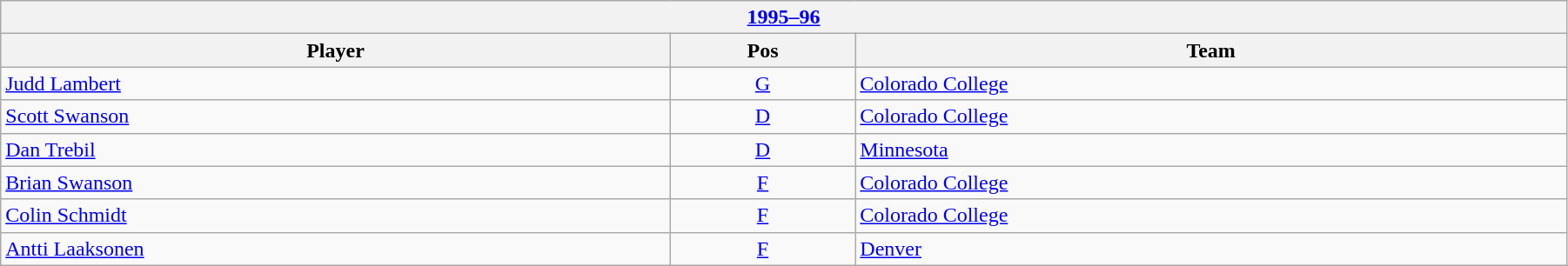<table class="wikitable" width=95%>
<tr>
<th colspan=3><a href='#'>1995–96</a></th>
</tr>
<tr>
<th>Player</th>
<th>Pos</th>
<th>Team</th>
</tr>
<tr>
<td><a href='#'>Judd Lambert</a></td>
<td align=center><a href='#'>G</a></td>
<td><a href='#'>Colorado College</a></td>
</tr>
<tr>
<td><a href='#'>Scott Swanson</a></td>
<td align=center><a href='#'>D</a></td>
<td><a href='#'>Colorado College</a></td>
</tr>
<tr>
<td><a href='#'>Dan Trebil</a></td>
<td align=center><a href='#'>D</a></td>
<td><a href='#'>Minnesota</a></td>
</tr>
<tr>
<td><a href='#'>Brian Swanson</a></td>
<td align=center><a href='#'>F</a></td>
<td><a href='#'>Colorado College</a></td>
</tr>
<tr>
<td><a href='#'>Colin Schmidt</a></td>
<td align=center><a href='#'>F</a></td>
<td><a href='#'>Colorado College</a></td>
</tr>
<tr>
<td><a href='#'>Antti Laaksonen</a></td>
<td align=center><a href='#'>F</a></td>
<td><a href='#'>Denver</a></td>
</tr>
</table>
